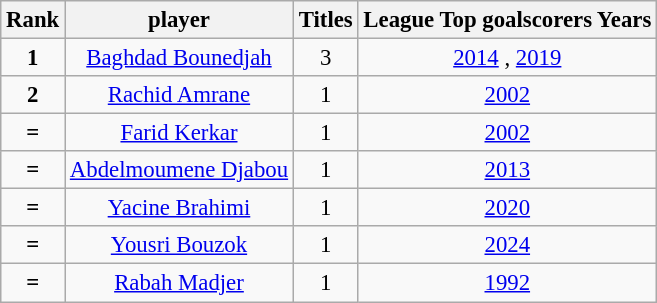<table class="wikitable plainrowheaders sortable" style="text-align:center;font-size:95%">
<tr>
<th>Rank</th>
<th>player</th>
<th>Titles</th>
<th>League Top goalscorers Years</th>
</tr>
<tr>
<td style="font-weight:bold;">1</td>
<td><a href='#'>Baghdad Bounedjah</a></td>
<td>3</td>
<td> <a href='#'>2014</a> ,  <a href='#'>2019</a> </td>
</tr>
<tr>
<td style="font-weight:bold;">2</td>
<td><a href='#'>Rachid Amrane</a></td>
<td>1</td>
<td> <a href='#'>2002</a> </td>
</tr>
<tr>
<td style="font-weight:bold;">=</td>
<td><a href='#'>Farid Kerkar</a></td>
<td>1</td>
<td> <a href='#'>2002</a> </td>
</tr>
<tr>
<td style="font-weight:bold;">=</td>
<td><a href='#'>Abdelmoumene Djabou</a></td>
<td>1</td>
<td> <a href='#'>2013</a> </td>
</tr>
<tr>
<td style="font-weight:bold;">=</td>
<td><a href='#'>Yacine Brahimi</a></td>
<td>1</td>
<td> <a href='#'>2020</a> </td>
</tr>
<tr>
<td style="font-weight:bold;">=</td>
<td><a href='#'>Yousri Bouzok</a></td>
<td>1</td>
<td> <a href='#'>2024</a> </td>
</tr>
<tr>
<td style="font-weight:bold;">=</td>
<td><a href='#'>Rabah Madjer</a></td>
<td>1</td>
<td> <a href='#'>1992</a> </td>
</tr>
</table>
